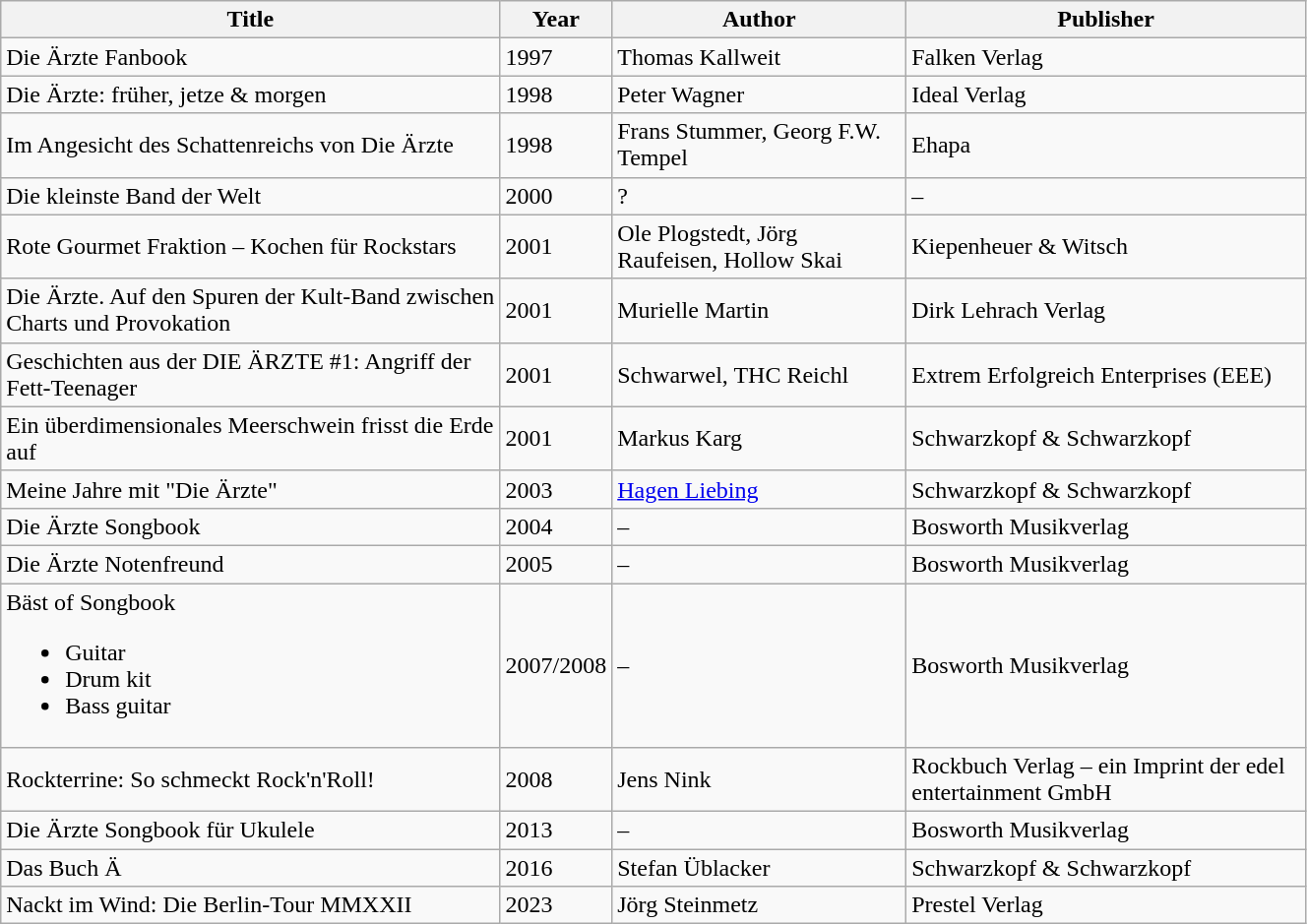<table class="wikitable" width="70%">
<tr>
<th>Title</th>
<th>Year</th>
<th>Author</th>
<th>Publisher</th>
</tr>
<tr>
<td>Die Ärzte Fanbook</td>
<td>1997</td>
<td>Thomas Kallweit</td>
<td>Falken Verlag</td>
</tr>
<tr>
<td>Die Ärzte: früher, jetze & morgen</td>
<td>1998</td>
<td>Peter Wagner</td>
<td>Ideal Verlag</td>
</tr>
<tr>
<td>Im Angesicht des Schattenreichs von Die Ärzte</td>
<td>1998</td>
<td>Frans Stummer, Georg F.W. Tempel</td>
<td>Ehapa</td>
</tr>
<tr>
<td>Die kleinste Band der Welt</td>
<td>2000</td>
<td>?</td>
<td>–</td>
</tr>
<tr>
<td>Rote Gourmet Fraktion – Kochen für Rockstars</td>
<td>2001</td>
<td>Ole Plogstedt, Jörg Raufeisen, Hollow Skai</td>
<td>Kiepenheuer & Witsch</td>
</tr>
<tr>
<td>Die Ärzte. Auf den Spuren der Kult-Band zwischen Charts und Provokation</td>
<td>2001</td>
<td>Murielle Martin</td>
<td>Dirk Lehrach Verlag</td>
</tr>
<tr>
<td>Geschichten aus der DIE ÄRZTE #1: Angriff der Fett-Teenager</td>
<td>2001</td>
<td>Schwarwel, THC Reichl</td>
<td>Extrem Erfolgreich Enterprises (EEE)</td>
</tr>
<tr>
<td>Ein überdimensionales Meerschwein frisst die Erde auf</td>
<td>2001</td>
<td>Markus Karg</td>
<td>Schwarzkopf & Schwarzkopf</td>
</tr>
<tr>
<td>Meine Jahre mit "Die Ärzte"</td>
<td>2003</td>
<td><a href='#'>Hagen Liebing</a></td>
<td>Schwarzkopf & Schwarzkopf</td>
</tr>
<tr>
<td>Die Ärzte Songbook</td>
<td>2004</td>
<td>–</td>
<td>Bosworth Musikverlag</td>
</tr>
<tr>
<td>Die Ärzte Notenfreund</td>
<td>2005</td>
<td>–</td>
<td>Bosworth Musikverlag</td>
</tr>
<tr>
<td>Bäst of Songbook<br><ul><li>Guitar</li><li>Drum kit</li><li>Bass guitar</li></ul></td>
<td>2007/2008</td>
<td>–</td>
<td>Bosworth Musikverlag</td>
</tr>
<tr>
<td>Rockterrine: So schmeckt Rock'n'Roll!</td>
<td>2008</td>
<td>Jens Nink</td>
<td>Rockbuch Verlag – ein Imprint der edel entertainment GmbH</td>
</tr>
<tr>
<td>Die Ärzte Songbook für Ukulele</td>
<td>2013</td>
<td>–</td>
<td>Bosworth Musikverlag</td>
</tr>
<tr>
<td>Das Buch Ä</td>
<td>2016</td>
<td>Stefan Üblacker</td>
<td>Schwarzkopf & Schwarzkopf</td>
</tr>
<tr>
<td>Nackt im Wind: Die Berlin-Tour MMXXII</td>
<td>2023</td>
<td>Jörg Steinmetz</td>
<td>Prestel Verlag</td>
</tr>
</table>
